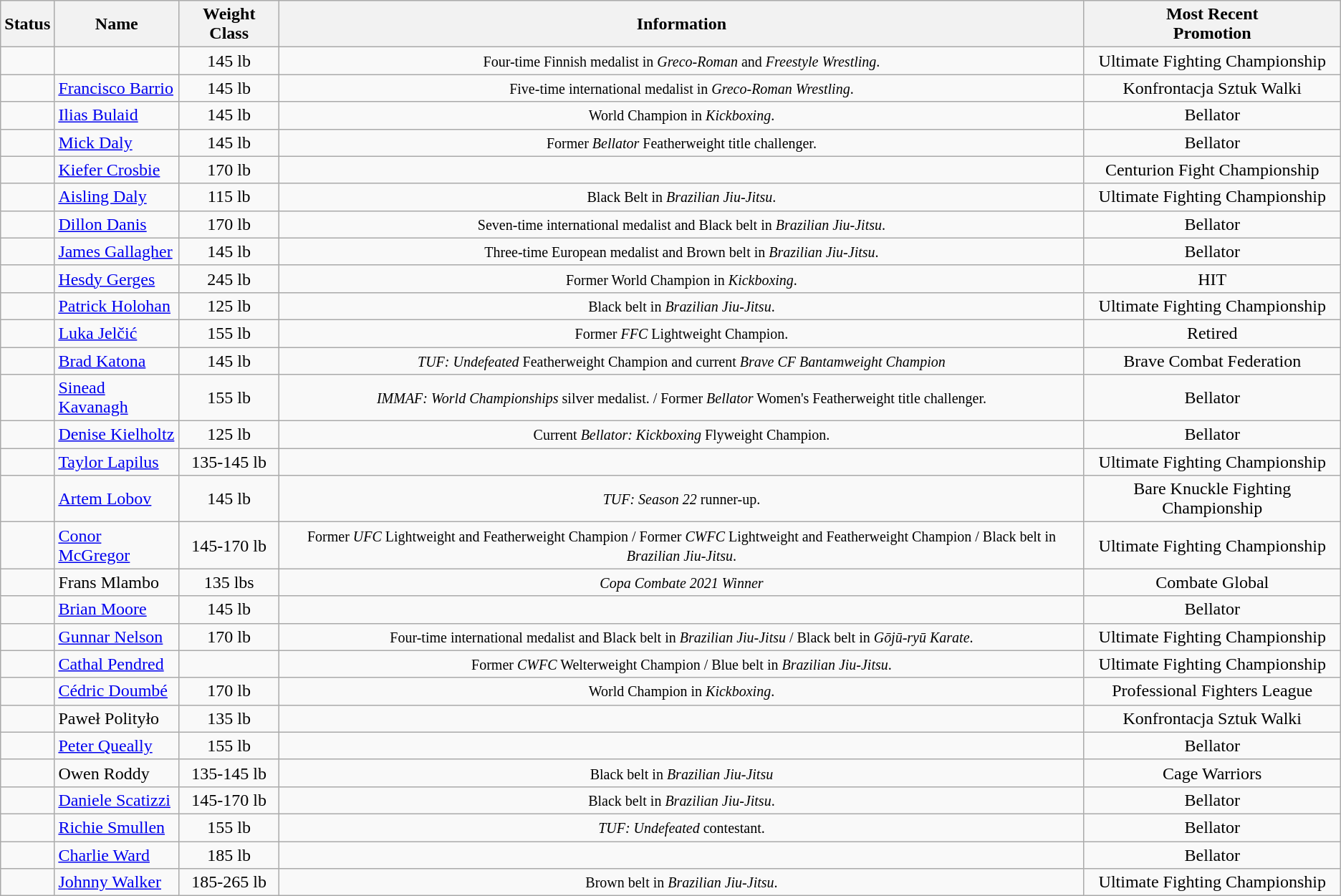<table class="wikitable" style="text-align: center;">
<tr>
<th>Status</th>
<th>Name</th>
<th>Weight Class</th>
<th>Information</th>
<th>Most Recent<br>Promotion</th>
</tr>
<tr>
<td></td>
<td style="text-align:left;"></td>
<td>145 lb</td>
<td><small>Four-time Finnish medalist in <em>Greco-Roman</em> and <em>Freestyle Wrestling</em>.</small></td>
<td>Ultimate Fighting Championship</td>
</tr>
<tr>
<td></td>
<td style="text-align:left;"> <a href='#'>Francisco Barrio</a></td>
<td>145 lb</td>
<td><small>Five-time international medalist in <em>Greco-Roman Wrestling</em>.</small></td>
<td>Konfrontacja Sztuk Walki</td>
</tr>
<tr>
<td></td>
<td style="text-align:left;"> <a href='#'>Ilias Bulaid</a></td>
<td>145 lb</td>
<td><small>World Champion in <em>Kickboxing</em>.</small></td>
<td>Bellator</td>
</tr>
<tr>
<td></td>
<td style="text-align:left;"> <a href='#'>Mick Daly</a></td>
<td>145 lb</td>
<td><small>Former <em>Bellator</em> Featherweight title challenger.</small></td>
<td>Bellator</td>
</tr>
<tr>
<td></td>
<td style="text-align:left;"> <a href='#'>Kiefer Crosbie</a></td>
<td>170 lb</td>
<td></td>
<td>Centurion Fight Championship</td>
</tr>
<tr>
<td></td>
<td style="text-align:left;"> <a href='#'>Aisling Daly</a></td>
<td>115 lb</td>
<td><small>Black Belt in <em>Brazilian Jiu-Jitsu</em>.</small></td>
<td>Ultimate Fighting Championship</td>
</tr>
<tr>
<td></td>
<td style="text-align:left;"> <a href='#'>Dillon Danis</a></td>
<td>170 lb</td>
<td><small>Seven-time international medalist and Black belt in <em>Brazilian Jiu-Jitsu</em>.</small></td>
<td>Bellator</td>
</tr>
<tr>
<td></td>
<td style="text-align:left;"> <a href='#'>James Gallagher</a></td>
<td>145 lb</td>
<td><small>Three-time European medalist and Brown belt in <em>Brazilian Jiu-Jitsu</em>.</small></td>
<td>Bellator</td>
</tr>
<tr>
<td></td>
<td style="text-align:left;"> <a href='#'>Hesdy Gerges</a></td>
<td>245 lb</td>
<td><small>Former World Champion in <em>Kickboxing</em>.</small></td>
<td>HIT</td>
</tr>
<tr>
<td></td>
<td style="text-align:left;"> <a href='#'>Patrick Holohan</a></td>
<td>125 lb</td>
<td><small>Black belt in <em>Brazilian Jiu-Jitsu</em>.</small></td>
<td>Ultimate Fighting Championship</td>
</tr>
<tr>
<td></td>
<td style="text-align:left;"> <a href='#'>Luka Jelčić</a></td>
<td>155 lb</td>
<td><small>Former <em>FFC</em> Lightweight Champion.</small></td>
<td>Retired</td>
</tr>
<tr>
<td></td>
<td style="text-align:left;"> <a href='#'>Brad Katona</a></td>
<td>145 lb</td>
<td><small><em>TUF: Undefeated</em> Featherweight Champion and current <em>Brave CF Bantamweight Champion</em></small></td>
<td>Brave Combat Federation</td>
</tr>
<tr>
<td></td>
<td style="text-align:left;"> <a href='#'>Sinead Kavanagh</a></td>
<td>155 lb</td>
<td><small><em>IMMAF: World Championships</em> silver medalist. / Former <em>Bellator</em> Women's Featherweight title challenger.</small></td>
<td>Bellator</td>
</tr>
<tr>
<td></td>
<td style="text-align:left;"> <a href='#'>Denise Kielholtz</a></td>
<td>125 lb</td>
<td><small>Current <em>Bellator:</em> <em>Kickboxing</em> Flyweight Champion.</small></td>
<td>Bellator</td>
</tr>
<tr>
<td></td>
<td style="text-align:left;"> <a href='#'>Taylor Lapilus</a></td>
<td>135-145 lb</td>
<td></td>
<td>Ultimate Fighting Championship</td>
</tr>
<tr>
<td></td>
<td style="text-align:left;"> <a href='#'>Artem Lobov</a></td>
<td>145 lb</td>
<td><small><em>TUF: Season 22</em> runner-up.</small></td>
<td>Bare Knuckle Fighting Championship</td>
</tr>
<tr>
<td></td>
<td style="text-align:left;"> <a href='#'>Conor McGregor</a></td>
<td>145-170 lb</td>
<td><small>Former <em>UFC</em> Lightweight and Featherweight Champion / Former <em>CWFC</em> Lightweight and Featherweight Champion / Black belt in <em>Brazilian Jiu-Jitsu</em>.</small></td>
<td>Ultimate Fighting Championship</td>
</tr>
<tr>
<td></td>
<td style="text-align:left;"> Frans Mlambo</td>
<td>135 lbs</td>
<td><small><em>Copa Combate 2021 Winner</em></small></td>
<td>Combate Global</td>
</tr>
<tr>
<td></td>
<td style="text-align:left;"> <a href='#'>Brian Moore</a></td>
<td>145 lb</td>
<td></td>
<td>Bellator</td>
</tr>
<tr>
<td></td>
<td style="text-align:left;"> <a href='#'>Gunnar Nelson</a></td>
<td>170 lb</td>
<td><small>Four-time international medalist and Black belt in <em>Brazilian Jiu-Jitsu</em> / Black belt in <em>Gōjū-ryū Karate</em>.</small></td>
<td>Ultimate Fighting Championship</td>
</tr>
<tr>
<td></td>
<td style="text-align:left;"> <a href='#'>Cathal Pendred</a></td>
<td></td>
<td><small>Former <em>CWFC</em> Welterweight Champion / Blue belt in <em>Brazilian Jiu-Jitsu</em>.</small></td>
<td>Ultimate Fighting Championship</td>
</tr>
<tr>
<td></td>
<td style="text-align:left;"> <a href='#'>Cédric Doumbé</a></td>
<td>170 lb</td>
<td><small>World Champion in <em>Kickboxing</em>.</small></td>
<td>Professional Fighters League</td>
</tr>
<tr>
<td></td>
<td style="text-align:left;"> Paweł Polityło</td>
<td>135 lb</td>
<td></td>
<td>Konfrontacja Sztuk Walki</td>
</tr>
<tr>
<td></td>
<td style="text-align:left;"> <a href='#'>Peter Queally</a></td>
<td>155 lb</td>
<td></td>
<td>Bellator</td>
</tr>
<tr>
<td></td>
<td style="text-align:left;"> Owen Roddy</td>
<td>135-145 lb</td>
<td><small>Black belt in <em>Brazilian Jiu-Jitsu</em></small></td>
<td>Cage Warriors</td>
</tr>
<tr>
<td></td>
<td style="text-align:left;"> <a href='#'>Daniele Scatizzi</a></td>
<td>145-170 lb</td>
<td><small>Black belt in <em>Brazilian Jiu-Jitsu</em>.</small></td>
<td>Bellator</td>
</tr>
<tr>
<td></td>
<td style="text-align:left;"> <a href='#'>Richie Smullen</a></td>
<td>155 lb</td>
<td><small><em>TUF: Undefeated</em> contestant.</small></td>
<td>Bellator</td>
</tr>
<tr>
<td></td>
<td style="text-align:left;"> <a href='#'>Charlie Ward</a></td>
<td>185 lb</td>
<td></td>
<td>Bellator</td>
</tr>
<tr>
<td></td>
<td style="text-align:left;"> <a href='#'>Johnny Walker</a></td>
<td>185-265 lb</td>
<td><small>Brown belt in <em>Brazilian Jiu-Jitsu</em>.</small></td>
<td>Ultimate Fighting Championship</td>
</tr>
</table>
